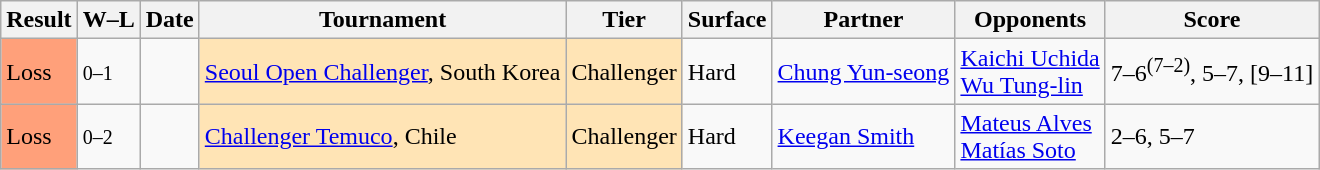<table class="sortable wikitable">
<tr>
<th>Result</th>
<th class="unsortable">W–L</th>
<th>Date</th>
<th>Tournament</th>
<th>Tier</th>
<th>Surface</th>
<th>Partner</th>
<th>Opponents</th>
<th class="unsortable">Score</th>
</tr>
<tr>
<td bgcolor=FFA07A>Loss</td>
<td><small>0–1</small></td>
<td><a href='#'></a></td>
<td style="background:moccasin;"><a href='#'>Seoul Open Challenger</a>, South Korea</td>
<td style="background:moccasin;">Challenger</td>
<td>Hard</td>
<td> <a href='#'>Chung Yun-seong</a></td>
<td> <a href='#'>Kaichi Uchida</a> <br>  <a href='#'>Wu Tung-lin</a></td>
<td>7–6<sup>(7–2)</sup>, 5–7, [9–11]</td>
</tr>
<tr>
<td bgcolor=FFA07A>Loss</td>
<td><small>0–2</small></td>
<td><a href='#'></a></td>
<td style="background:moccasin;"><a href='#'>Challenger Temuco</a>, Chile</td>
<td style="background:moccasin;">Challenger</td>
<td>Hard</td>
<td> <a href='#'>Keegan Smith</a></td>
<td> <a href='#'>Mateus Alves</a> <br>  <a href='#'>Matías Soto</a></td>
<td>2–6, 5–7</td>
</tr>
</table>
